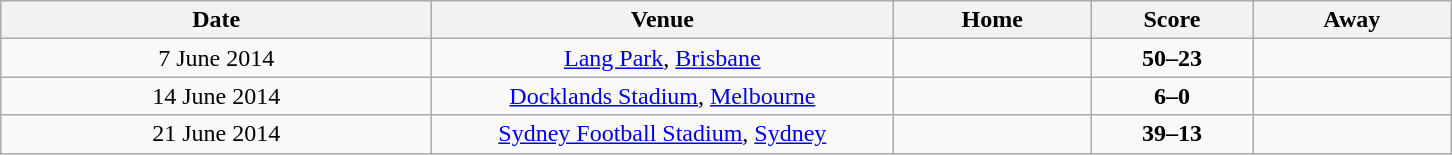<table class="wikitable" style="text-align:center;">
<tr>
<th style="width:280px">Date</th>
<th style="width:300px">Venue</th>
<th style="width:125px">Home</th>
<th style="width:100px">Score</th>
<th style="width:125px">Away</th>
</tr>
<tr>
<td>7 June 2014</td>
<td><a href='#'>Lang Park</a>, <a href='#'>Brisbane</a></td>
<td></td>
<td><strong>50–23</strong></td>
<td></td>
</tr>
<tr>
<td>14 June 2014</td>
<td><a href='#'>Docklands Stadium</a>, <a href='#'>Melbourne</a></td>
<td></td>
<td><strong>6–0</strong></td>
<td></td>
</tr>
<tr>
<td>21 June 2014</td>
<td><a href='#'>Sydney Football Stadium</a>, <a href='#'>Sydney</a></td>
<td></td>
<td><strong>39–13</strong></td>
<td></td>
</tr>
</table>
